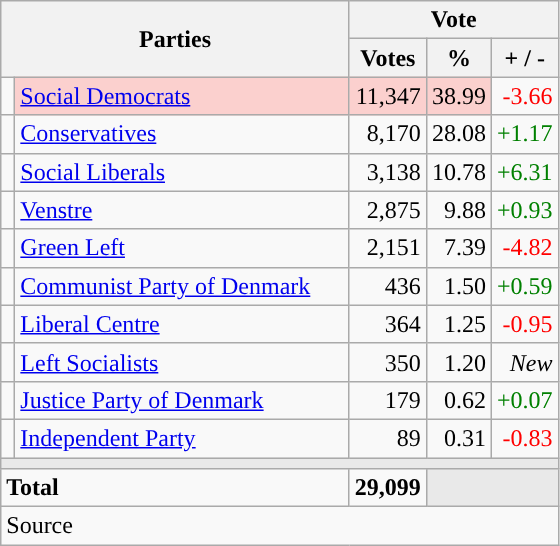<table class="wikitable" style="text-align:right;">
<tr>
<th style="text-align:centre;" rowspan="2" colspan="2" width="225">Parties</th>
<th colspan="3">Vote</th>
</tr>
<tr>
<th width="15">Votes</th>
<th width="15">%</th>
<th width="15">+ / -</th>
</tr>
<tr>
<td width="2" style="color:inherit;background:"></td>
<td bgcolor=#fbd0ce  align="left"><a href='#'>Social Democrats</a></td>
<td bgcolor=#fbd0ce>11,347</td>
<td bgcolor=#fbd0ce>38.99</td>
<td style=color:red;>-3.66</td>
</tr>
<tr>
<td width="2" style="color:inherit;background:"></td>
<td align="left"><a href='#'>Conservatives</a></td>
<td>8,170</td>
<td>28.08</td>
<td style=color:green;>+1.17</td>
</tr>
<tr>
<td width="2" style="color:inherit;background:"></td>
<td align="left"><a href='#'>Social Liberals</a></td>
<td>3,138</td>
<td>10.78</td>
<td style=color:green;>+6.31</td>
</tr>
<tr>
<td width="2" style="color:inherit;background:"></td>
<td align="left"><a href='#'>Venstre</a></td>
<td>2,875</td>
<td>9.88</td>
<td style=color:green;>+0.93</td>
</tr>
<tr>
<td width="2" style="color:inherit;background:"></td>
<td align="left"><a href='#'>Green Left</a></td>
<td>2,151</td>
<td>7.39</td>
<td style=color:red;>-4.82</td>
</tr>
<tr>
<td width="2" style="color:inherit;background:"></td>
<td align="left"><a href='#'>Communist Party of Denmark</a></td>
<td>436</td>
<td>1.50</td>
<td style=color:green;>+0.59</td>
</tr>
<tr>
<td width="2" style="color:inherit;background:"></td>
<td align="left"><a href='#'>Liberal Centre</a></td>
<td>364</td>
<td>1.25</td>
<td style=color:red;>-0.95</td>
</tr>
<tr>
<td width="2" style="color:inherit;background:"></td>
<td align="left"><a href='#'>Left Socialists</a></td>
<td>350</td>
<td>1.20</td>
<td><em>New</em></td>
</tr>
<tr>
<td width="2" style="color:inherit;background:"></td>
<td align="left"><a href='#'>Justice Party of Denmark</a></td>
<td>179</td>
<td>0.62</td>
<td style=color:green;>+0.07</td>
</tr>
<tr>
<td width="2" style="color:inherit;background:"></td>
<td align="left"><a href='#'>Independent Party</a></td>
<td>89</td>
<td>0.31</td>
<td style=color:red;>-0.83</td>
</tr>
<tr>
<td colspan="7" bgcolor="#E9E9E9"></td>
</tr>
<tr>
<td align="left" colspan="2"><strong>Total</strong></td>
<td><strong>29,099</strong></td>
<td bgcolor="#E9E9E9" colspan="2"></td>
</tr>
<tr>
<td align="left" colspan="6">Source</td>
</tr>
</table>
